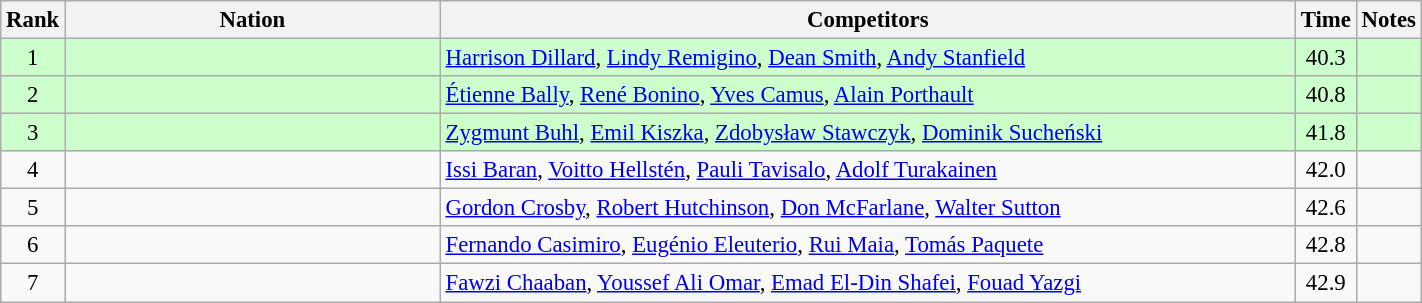<table class="wikitable sortable" width=75% style="text-align:center; font-size:95%">
<tr>
<th width=15>Rank</th>
<th width=300>Nation</th>
<th width=700>Competitors</th>
<th width=15>Time</th>
<th width=15>Notes</th>
</tr>
<tr bgcolor=ccffcc>
<td>1</td>
<td align=left></td>
<td align=left><a href='#'>Harrison Dillard</a>, <a href='#'>Lindy Remigino</a>, <a href='#'>Dean Smith</a>, <a href='#'>Andy Stanfield</a></td>
<td>40.3</td>
<td></td>
</tr>
<tr bgcolor=ccffcc>
<td>2</td>
<td align=left></td>
<td align=left><a href='#'>Étienne Bally</a>, <a href='#'>René Bonino</a>, <a href='#'>Yves Camus</a>, <a href='#'>Alain Porthault</a></td>
<td>40.8</td>
<td></td>
</tr>
<tr bgcolor=ccffcc>
<td>3</td>
<td align=left></td>
<td align=left><a href='#'>Zygmunt Buhl</a>, <a href='#'>Emil Kiszka</a>, <a href='#'>Zdobysław Stawczyk</a>, <a href='#'>Dominik Sucheński</a></td>
<td>41.8</td>
<td></td>
</tr>
<tr>
<td>4</td>
<td align=left></td>
<td align=left><a href='#'>Issi Baran</a>, <a href='#'>Voitto Hellstén</a>, <a href='#'>Pauli Tavisalo</a>, <a href='#'>Adolf Turakainen</a></td>
<td>42.0</td>
<td></td>
</tr>
<tr>
<td>5</td>
<td align=left></td>
<td align=left><a href='#'>Gordon Crosby</a>, <a href='#'>Robert Hutchinson</a>, <a href='#'>Don McFarlane</a>, <a href='#'>Walter Sutton</a></td>
<td>42.6</td>
<td></td>
</tr>
<tr>
<td>6</td>
<td align=left></td>
<td align=left><a href='#'>Fernando Casimiro</a>, <a href='#'>Eugénio Eleuterio</a>, <a href='#'>Rui Maia</a>, <a href='#'>Tomás Paquete</a></td>
<td>42.8</td>
<td></td>
</tr>
<tr>
<td>7</td>
<td align=left></td>
<td align=left><a href='#'>Fawzi Chaaban</a>, <a href='#'>Youssef Ali Omar</a>, <a href='#'>Emad El-Din Shafei</a>, <a href='#'>Fouad Yazgi</a></td>
<td>42.9</td>
<td></td>
</tr>
</table>
